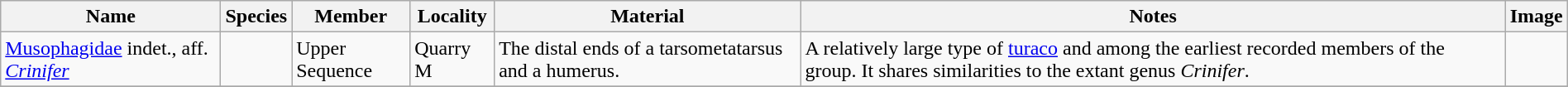<table class="wikitable" align="center" width="100%">
<tr>
<th>Name</th>
<th>Species</th>
<th>Member</th>
<th>Locality</th>
<th>Material</th>
<th>Notes</th>
<th>Image</th>
</tr>
<tr>
<td><a href='#'>Musophagidae</a> indet., aff. <em><a href='#'>Crinifer</a></em></td>
<td></td>
<td>Upper Sequence</td>
<td>Quarry M</td>
<td>The distal ends of a tarsometatarsus and a humerus.</td>
<td>A relatively large type of <a href='#'>turaco</a> and among the earliest recorded members of the group. It shares similarities to the extant genus <em>Crinifer</em>.</td>
<td></td>
</tr>
<tr>
</tr>
</table>
